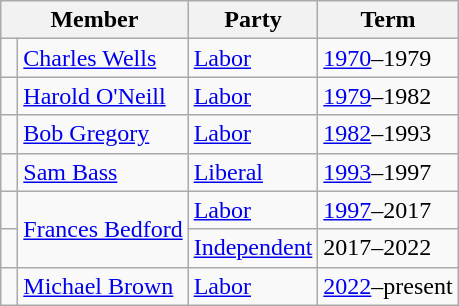<table class="wikitable">
<tr>
<th colspan="2">Member</th>
<th>Party</th>
<th>Term</th>
</tr>
<tr>
<td> </td>
<td><a href='#'>Charles Wells</a></td>
<td><a href='#'>Labor</a></td>
<td><a href='#'>1970</a>–1979</td>
</tr>
<tr>
<td> </td>
<td><a href='#'>Harold O'Neill</a></td>
<td><a href='#'>Labor</a></td>
<td><a href='#'>1979</a>–1982</td>
</tr>
<tr>
<td> </td>
<td><a href='#'>Bob Gregory</a></td>
<td><a href='#'>Labor</a></td>
<td><a href='#'>1982</a>–1993</td>
</tr>
<tr>
<td> </td>
<td><a href='#'>Sam Bass</a></td>
<td><a href='#'>Liberal</a></td>
<td><a href='#'>1993</a>–1997</td>
</tr>
<tr>
<td> </td>
<td rowspan=2><a href='#'>Frances Bedford</a></td>
<td><a href='#'>Labor</a></td>
<td><a href='#'>1997</a>–2017</td>
</tr>
<tr>
<td> </td>
<td><a href='#'>Independent</a></td>
<td>2017–2022</td>
</tr>
<tr>
<td> </td>
<td><a href='#'>Michael Brown</a></td>
<td><a href='#'>Labor</a></td>
<td><a href='#'>2022</a>–present</td>
</tr>
</table>
